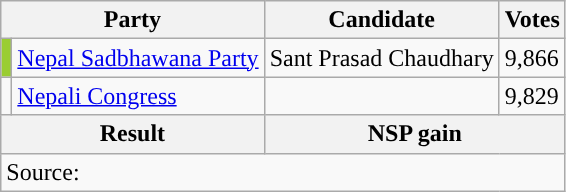<table class="wikitable">
<tr>
<th colspan="2">Party</th>
<th>Candidate</th>
<th>Votes</th>
</tr>
<tr>
<td style="background-color:yellowgreen"></td>
<td><a href='#'>Nepal Sadbhawana Party</a></td>
<td>Sant Prasad Chaudhary</td>
<td>9,866</td>
</tr>
<tr>
<td style="background-color:"></td>
<td><a href='#'>Nepali Congress</a></td>
<td></td>
<td>9,829</td>
</tr>
<tr>
<th colspan="2">Result</th>
<th colspan="2">NSP gain</th>
</tr>
<tr>
<td colspan="4">Source: </td>
</tr>
</table>
